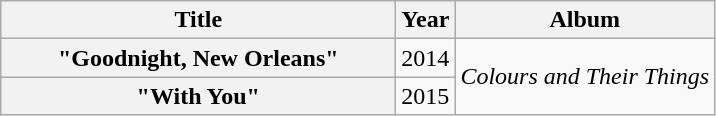<table class="wikitable plainrowheaders" style="text-align:center;" border="1">
<tr>
<th scope="col" style="width:16em;">Title</th>
<th scope="col">Year</th>
<th scope="col">Album</th>
</tr>
<tr>
<th scope="row">"Goodnight, New Orleans"</th>
<td>2014</td>
<td rowspan="2"><em>Colours and Their Things</em></td>
</tr>
<tr>
<th scope="row">"With You"</th>
<td>2015</td>
</tr>
</table>
